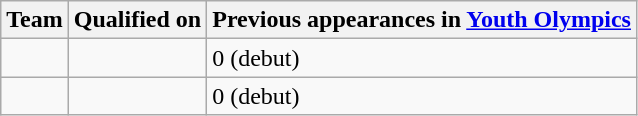<table class="wikitable sortable" style="text-align: left;">
<tr>
<th>Team</th>
<th>Qualified on</th>
<th data-sort-type="number">Previous appearances in <a href='#'>Youth Olympics</a></th>
</tr>
<tr>
<td></td>
<td></td>
<td>0 (debut)</td>
</tr>
<tr>
<td></td>
<td></td>
<td>0 (debut)</td>
</tr>
</table>
